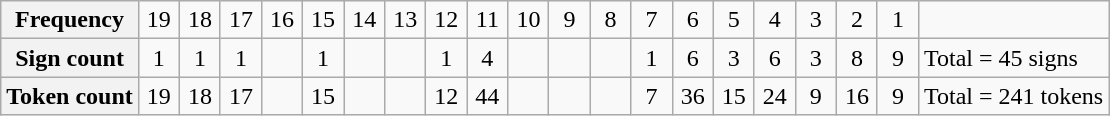<table class="wikitable" border="1">
<tr align="center">
<th>Frequency</th>
<td width="20">19</td>
<td width="20">18</td>
<td width="20">17</td>
<td width="20">16</td>
<td width="20">15</td>
<td width="20">14</td>
<td width="20">13</td>
<td width="20">12</td>
<td width="20">11</td>
<td width="20">10</td>
<td width="20">9</td>
<td width="20">8</td>
<td width="20">7</td>
<td width="20">6</td>
<td width="20">5</td>
<td width="20">4</td>
<td width="20">3</td>
<td width="20">2</td>
<td width="20">1</td>
</tr>
<tr align="center">
<th>Sign count</th>
<td>1</td>
<td>1</td>
<td>1</td>
<td></td>
<td>1</td>
<td></td>
<td></td>
<td>1</td>
<td>4</td>
<td></td>
<td></td>
<td></td>
<td>1</td>
<td>6</td>
<td>3</td>
<td>6</td>
<td>3</td>
<td>8</td>
<td>9</td>
<td align="left">Total = 45 signs</td>
</tr>
<tr align="center">
<th>Token count</th>
<td>19</td>
<td>18</td>
<td>17</td>
<td></td>
<td>15</td>
<td></td>
<td></td>
<td>12</td>
<td>44</td>
<td></td>
<td></td>
<td></td>
<td>7</td>
<td>36</td>
<td>15</td>
<td>24</td>
<td>9</td>
<td>16</td>
<td>9</td>
<td align="left">Total = 241 tokens</td>
</tr>
</table>
